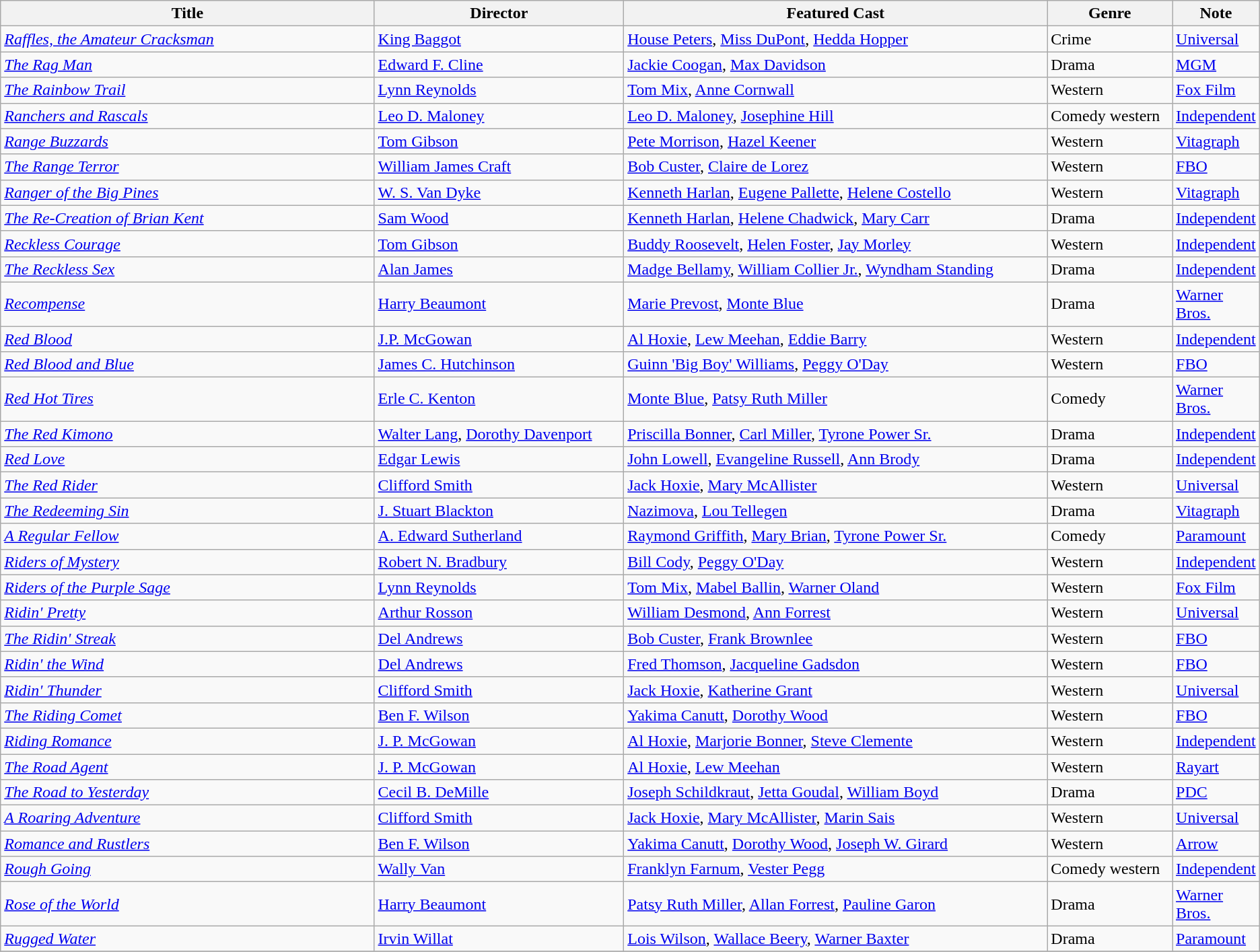<table class="wikitable">
<tr>
<th style="width:30%;">Title</th>
<th style="width:20%;">Director</th>
<th style="width:34%;">Featured Cast</th>
<th style="width:10%;">Genre</th>
<th style="width:10%;">Note</th>
</tr>
<tr>
<td><em><a href='#'>Raffles, the Amateur Cracksman</a></em></td>
<td><a href='#'>King Baggot</a></td>
<td><a href='#'>House Peters</a>, <a href='#'>Miss DuPont</a>, <a href='#'>Hedda Hopper</a></td>
<td>Crime</td>
<td><a href='#'>Universal</a></td>
</tr>
<tr>
<td><em><a href='#'>The Rag Man</a></em></td>
<td><a href='#'>Edward F. Cline</a></td>
<td><a href='#'>Jackie Coogan</a>, <a href='#'>Max Davidson</a></td>
<td>Drama</td>
<td><a href='#'>MGM</a></td>
</tr>
<tr>
<td><em><a href='#'>The Rainbow Trail</a></em></td>
<td><a href='#'>Lynn Reynolds</a></td>
<td><a href='#'>Tom Mix</a>, <a href='#'>Anne Cornwall</a></td>
<td>Western</td>
<td><a href='#'>Fox Film</a></td>
</tr>
<tr>
<td><em><a href='#'>Ranchers and Rascals</a></em></td>
<td><a href='#'>Leo D. Maloney</a></td>
<td><a href='#'>Leo D. Maloney</a>, <a href='#'>Josephine Hill</a></td>
<td>Comedy western</td>
<td><a href='#'>Independent</a></td>
</tr>
<tr>
<td><em><a href='#'>Range Buzzards</a></em></td>
<td><a href='#'>Tom Gibson</a></td>
<td><a href='#'>Pete Morrison</a>, <a href='#'>Hazel Keener</a></td>
<td>Western</td>
<td><a href='#'>Vitagraph</a></td>
</tr>
<tr>
<td><em><a href='#'>The Range Terror</a></em></td>
<td><a href='#'>William James Craft</a></td>
<td><a href='#'>Bob Custer</a>, <a href='#'>Claire de Lorez</a></td>
<td>Western</td>
<td><a href='#'>FBO</a></td>
</tr>
<tr>
<td><em><a href='#'>Ranger of the Big Pines</a></em></td>
<td><a href='#'>W. S. Van Dyke</a></td>
<td><a href='#'>Kenneth Harlan</a>, <a href='#'>Eugene Pallette</a>, <a href='#'>Helene Costello</a></td>
<td>Western</td>
<td><a href='#'>Vitagraph</a></td>
</tr>
<tr>
<td><em><a href='#'>The Re-Creation of Brian Kent</a></em></td>
<td><a href='#'>Sam Wood</a></td>
<td><a href='#'>Kenneth Harlan</a>, <a href='#'>Helene Chadwick</a>, <a href='#'>Mary Carr</a></td>
<td>Drama</td>
<td><a href='#'>Independent</a></td>
</tr>
<tr>
<td><em><a href='#'>Reckless Courage</a></em></td>
<td><a href='#'>Tom Gibson</a></td>
<td><a href='#'>Buddy Roosevelt</a>, <a href='#'>Helen Foster</a>, <a href='#'>Jay Morley</a></td>
<td>Western</td>
<td><a href='#'>Independent</a></td>
</tr>
<tr>
<td><em><a href='#'>The Reckless Sex</a></em></td>
<td><a href='#'>Alan James</a></td>
<td><a href='#'>Madge Bellamy</a>, <a href='#'>William Collier Jr.</a>, <a href='#'>Wyndham Standing</a></td>
<td>Drama</td>
<td><a href='#'>Independent</a></td>
</tr>
<tr>
<td><em><a href='#'>Recompense</a></em></td>
<td><a href='#'>Harry Beaumont</a></td>
<td><a href='#'>Marie Prevost</a>, <a href='#'>Monte Blue</a></td>
<td>Drama</td>
<td><a href='#'>Warner Bros.</a></td>
</tr>
<tr>
<td><em><a href='#'>Red Blood</a></em></td>
<td><a href='#'>J.P. McGowan</a></td>
<td><a href='#'>Al Hoxie</a>, <a href='#'>Lew Meehan</a>, <a href='#'>Eddie Barry</a></td>
<td>Western</td>
<td><a href='#'>Independent</a></td>
</tr>
<tr>
<td><em><a href='#'>Red Blood and Blue</a></em></td>
<td><a href='#'>James C. Hutchinson</a></td>
<td><a href='#'>Guinn 'Big Boy' Williams</a>, <a href='#'>Peggy O'Day</a></td>
<td>Western</td>
<td><a href='#'>FBO</a></td>
</tr>
<tr>
<td><em><a href='#'>Red Hot Tires</a></em></td>
<td><a href='#'>Erle C. Kenton</a></td>
<td><a href='#'>Monte Blue</a>, <a href='#'>Patsy Ruth Miller</a></td>
<td>Comedy</td>
<td><a href='#'>Warner Bros.</a></td>
</tr>
<tr>
<td><em><a href='#'>The Red Kimono</a></em></td>
<td><a href='#'>Walter Lang</a>, <a href='#'>Dorothy Davenport</a></td>
<td><a href='#'>Priscilla Bonner</a>, <a href='#'>Carl Miller</a>, <a href='#'>Tyrone Power Sr.</a></td>
<td>Drama</td>
<td><a href='#'>Independent</a></td>
</tr>
<tr>
<td><em><a href='#'>Red Love</a></em></td>
<td><a href='#'>Edgar Lewis</a></td>
<td><a href='#'>John Lowell</a>, <a href='#'>Evangeline Russell</a>, <a href='#'>Ann Brody</a></td>
<td>Drama</td>
<td><a href='#'>Independent</a></td>
</tr>
<tr>
<td><em><a href='#'>The Red Rider</a></em></td>
<td><a href='#'>Clifford Smith</a></td>
<td><a href='#'>Jack Hoxie</a>, <a href='#'>Mary McAllister</a></td>
<td>Western</td>
<td><a href='#'>Universal</a></td>
</tr>
<tr>
<td><em><a href='#'>The Redeeming Sin</a></em></td>
<td><a href='#'>J. Stuart Blackton</a></td>
<td><a href='#'>Nazimova</a>, <a href='#'>Lou Tellegen</a></td>
<td>Drama</td>
<td><a href='#'>Vitagraph</a></td>
</tr>
<tr>
<td><em><a href='#'>A Regular Fellow</a></em></td>
<td><a href='#'>A. Edward Sutherland</a></td>
<td><a href='#'>Raymond Griffith</a>, <a href='#'>Mary Brian</a>, <a href='#'>Tyrone Power Sr.</a></td>
<td>Comedy</td>
<td><a href='#'>Paramount</a></td>
</tr>
<tr>
<td><em><a href='#'>Riders of Mystery</a></em></td>
<td><a href='#'>Robert N. Bradbury</a></td>
<td><a href='#'>Bill Cody</a>, <a href='#'>Peggy O'Day</a></td>
<td>Western</td>
<td><a href='#'>Independent</a></td>
</tr>
<tr>
<td><em><a href='#'>Riders of the Purple Sage</a></em></td>
<td><a href='#'>Lynn Reynolds</a></td>
<td><a href='#'>Tom Mix</a>, <a href='#'>Mabel Ballin</a>, <a href='#'>Warner Oland</a></td>
<td>Western</td>
<td><a href='#'>Fox Film</a></td>
</tr>
<tr>
<td><em><a href='#'>Ridin' Pretty</a></em></td>
<td><a href='#'>Arthur Rosson</a></td>
<td><a href='#'>William Desmond</a>, <a href='#'>Ann Forrest</a></td>
<td>Western</td>
<td><a href='#'>Universal</a></td>
</tr>
<tr>
<td><em><a href='#'>The Ridin' Streak</a></em></td>
<td><a href='#'>Del Andrews</a></td>
<td><a href='#'>Bob Custer</a>, <a href='#'>Frank Brownlee</a></td>
<td>Western</td>
<td><a href='#'>FBO</a></td>
</tr>
<tr>
<td><em><a href='#'>Ridin' the Wind</a></em></td>
<td><a href='#'>Del Andrews</a></td>
<td><a href='#'>Fred Thomson</a>, <a href='#'>Jacqueline Gadsdon</a></td>
<td>Western</td>
<td><a href='#'>FBO</a></td>
</tr>
<tr>
<td><em><a href='#'>Ridin' Thunder</a></em></td>
<td><a href='#'>Clifford Smith</a></td>
<td><a href='#'>Jack Hoxie</a>, <a href='#'>Katherine Grant</a></td>
<td>Western</td>
<td><a href='#'>Universal</a></td>
</tr>
<tr>
<td><em><a href='#'>The Riding Comet</a></em></td>
<td><a href='#'>Ben F. Wilson</a></td>
<td><a href='#'>Yakima Canutt</a>, <a href='#'>Dorothy Wood</a></td>
<td>Western</td>
<td><a href='#'>FBO</a></td>
</tr>
<tr>
<td><em><a href='#'>Riding Romance</a></em></td>
<td><a href='#'>J. P. McGowan</a></td>
<td><a href='#'>Al Hoxie</a>, <a href='#'>Marjorie Bonner</a>, <a href='#'>Steve Clemente</a></td>
<td>Western</td>
<td><a href='#'>Independent</a></td>
</tr>
<tr>
<td><em><a href='#'>The Road Agent</a></em></td>
<td><a href='#'>J. P. McGowan</a></td>
<td><a href='#'>Al Hoxie</a>, <a href='#'>Lew Meehan</a></td>
<td>Western</td>
<td><a href='#'>Rayart</a></td>
</tr>
<tr>
<td><em><a href='#'>The Road to Yesterday</a></em></td>
<td><a href='#'>Cecil B. DeMille</a></td>
<td><a href='#'>Joseph Schildkraut</a>, <a href='#'>Jetta Goudal</a>, <a href='#'>William Boyd</a></td>
<td>Drama</td>
<td><a href='#'>PDC</a></td>
</tr>
<tr>
<td><em><a href='#'>A Roaring Adventure</a></em></td>
<td><a href='#'>Clifford Smith</a></td>
<td><a href='#'>Jack Hoxie</a>, <a href='#'>Mary McAllister</a>, <a href='#'>Marin Sais</a></td>
<td>Western</td>
<td><a href='#'>Universal</a></td>
</tr>
<tr>
<td><em><a href='#'>Romance and Rustlers</a></em></td>
<td><a href='#'>Ben F. Wilson</a></td>
<td><a href='#'>Yakima Canutt</a>, <a href='#'>Dorothy Wood</a>, <a href='#'>Joseph W. Girard</a></td>
<td>Western</td>
<td><a href='#'>Arrow</a></td>
</tr>
<tr>
<td><em><a href='#'>Rough Going</a></em></td>
<td><a href='#'>Wally Van</a></td>
<td><a href='#'>Franklyn Farnum</a>, <a href='#'>Vester Pegg</a></td>
<td>Comedy western</td>
<td><a href='#'>Independent</a></td>
</tr>
<tr>
<td><em><a href='#'>Rose of the World</a></em></td>
<td><a href='#'>Harry Beaumont</a></td>
<td><a href='#'>Patsy Ruth Miller</a>, <a href='#'>Allan Forrest</a>, <a href='#'>Pauline Garon</a></td>
<td>Drama</td>
<td><a href='#'>Warner Bros.</a></td>
</tr>
<tr>
<td><em><a href='#'>Rugged Water</a></em></td>
<td><a href='#'>Irvin Willat</a></td>
<td><a href='#'>Lois Wilson</a>, <a href='#'>Wallace Beery</a>, <a href='#'>Warner Baxter</a></td>
<td>Drama</td>
<td><a href='#'>Paramount</a></td>
</tr>
<tr>
</tr>
</table>
